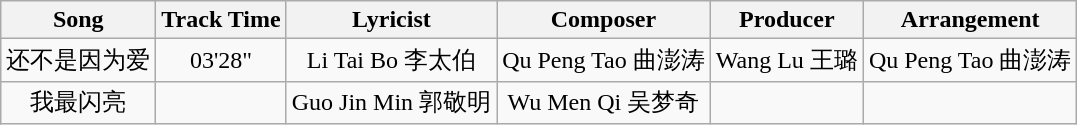<table class="wikitable" style="text-align:center;">
<tr>
<th>Song</th>
<th>Track Time</th>
<th>Lyricist</th>
<th>Composer</th>
<th>Producer</th>
<th>Arrangement</th>
</tr>
<tr>
<td>还不是因为爱</td>
<td>03'28"</td>
<td>Li Tai Bo 李太伯</td>
<td>Qu Peng Tao 曲澎涛</td>
<td>Wang Lu 王璐</td>
<td>Qu Peng Tao 曲澎涛</td>
</tr>
<tr>
<td>我最闪亮</td>
<td></td>
<td>Guo Jin Min 郭敬明</td>
<td>Wu Men Qi 吴梦奇</td>
<td></td>
<td></td>
</tr>
</table>
